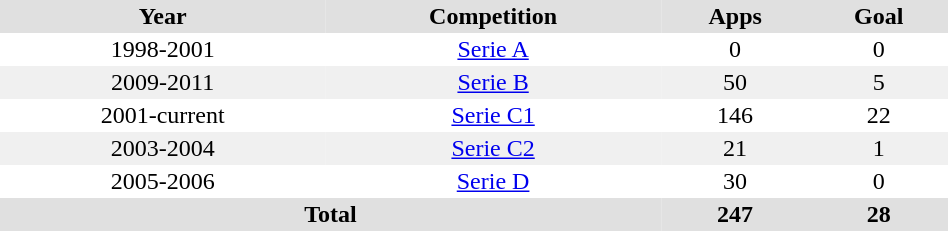<table border="0" cellpadding="2" cellspacing="0" style="width:50%;">
<tr style="text-align:center; background:#e0e0e0;">
<th>Year</th>
<th>Competition</th>
<th>Apps</th>
<th>Goal</th>
</tr>
<tr style="text-align:center;">
<td>1998-2001</td>
<td><a href='#'>Serie A</a></td>
<td>0</td>
<td>0</td>
</tr>
<tr style="text-align:center; background:#f0f0f0;">
<td>2009-2011</td>
<td><a href='#'>Serie B</a></td>
<td>50</td>
<td>5</td>
</tr>
<tr style="text-align:center;">
<td>2001-current</td>
<td><a href='#'>Serie C1</a></td>
<td>146</td>
<td>22</td>
</tr>
<tr style="text-align:center; background:#f0f0f0;">
<td>2003-2004</td>
<td><a href='#'>Serie C2</a></td>
<td>21</td>
<td>1</td>
</tr>
<tr style="text-align:center;">
<td>2005-2006</td>
<td><a href='#'>Serie D</a></td>
<td>30</td>
<td>0</td>
</tr>
<tr style="text-align:center; background:#e0e0e0;">
<th colspan="2">Total</th>
<th style="text-align:center;">247</th>
<th style="text-align:center;">28</th>
</tr>
</table>
